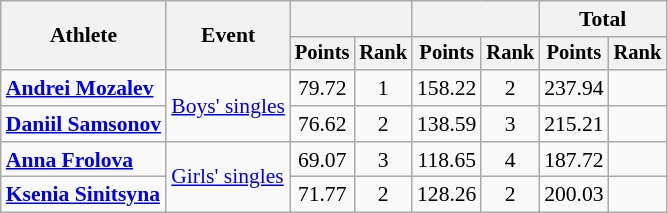<table class="wikitable" style="font-size:90%; text-align:center;">
<tr>
<th rowspan=2>Athlete</th>
<th rowspan=2>Event</th>
<th colspan=2></th>
<th colspan=2></th>
<th colspan=2>Total</th>
</tr>
<tr style="font-size:95%">
<th>Points</th>
<th>Rank</th>
<th>Points</th>
<th>Rank</th>
<th>Points</th>
<th>Rank</th>
</tr>
<tr>
<td align=left><strong><a href='#'>Andrei Mozalev</a></strong></td>
<td rowspan=2 align=left><a href='#'>Boys' singles</a></td>
<td>79.72</td>
<td>1</td>
<td>158.22</td>
<td>2</td>
<td>237.94</td>
<td></td>
</tr>
<tr>
<td align=left><strong><a href='#'>Daniil Samsonov</a></strong></td>
<td>76.62</td>
<td>2</td>
<td>138.59</td>
<td>3</td>
<td>215.21</td>
<td></td>
</tr>
<tr>
<td align=left><strong><a href='#'>Anna Frolova</a></strong></td>
<td rowspan=2 align=left><a href='#'>Girls' singles</a></td>
<td>69.07</td>
<td>3</td>
<td>118.65</td>
<td>4</td>
<td>187.72</td>
<td></td>
</tr>
<tr>
<td align=left><strong><a href='#'>Ksenia Sinitsyna</a></strong></td>
<td>71.77</td>
<td>2</td>
<td>128.26</td>
<td>2</td>
<td>200.03</td>
<td></td>
</tr>
</table>
